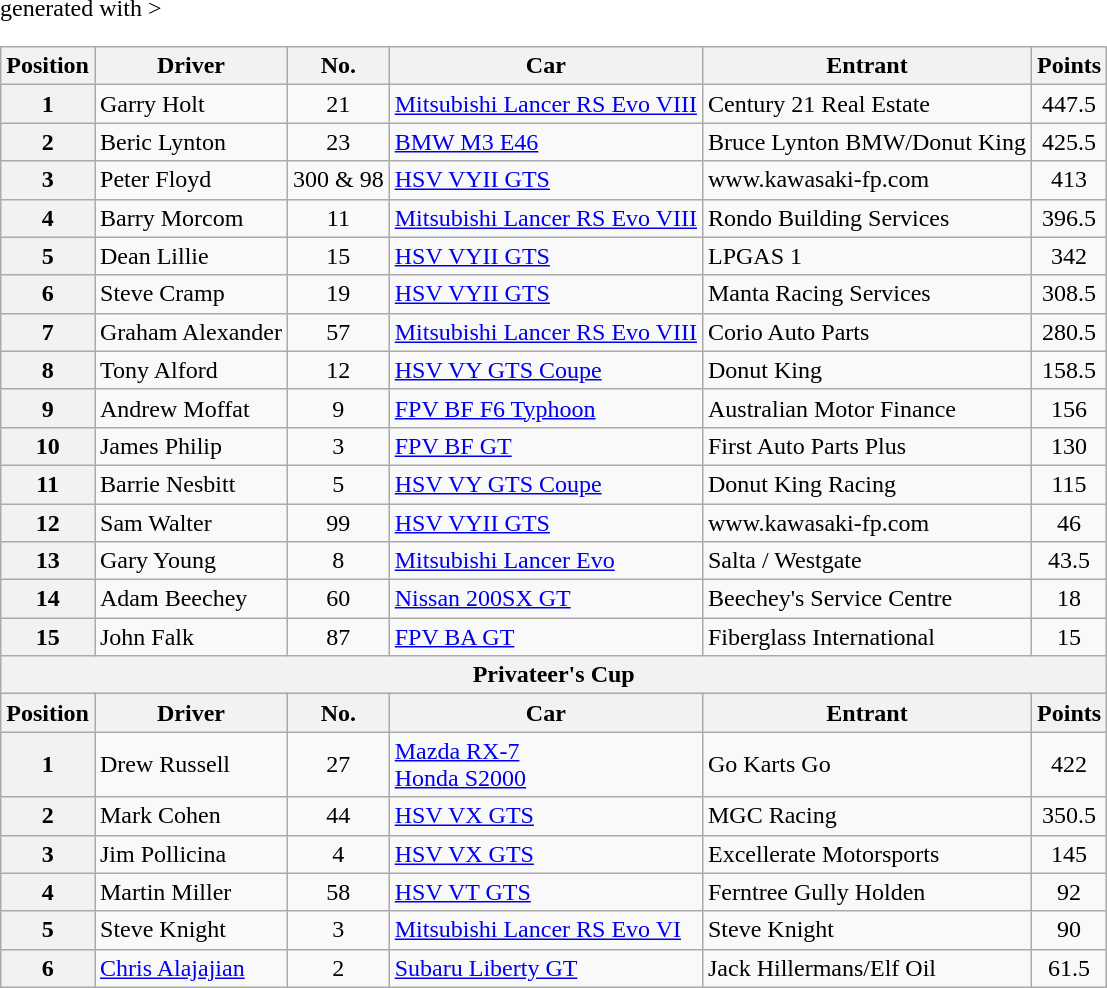<table class="wikitable" <hiddentext>generated with >
<tr style="font-weight:bold">
<th>Position</th>
<th>Driver</th>
<th>No.</th>
<th>Car</th>
<th>Entrant</th>
<th>Points</th>
</tr>
<tr>
<th>1</th>
<td>Garry Holt</td>
<td align="center">21</td>
<td><a href='#'>Mitsubishi Lancer RS Evo VIII</a></td>
<td>Century 21 Real Estate</td>
<td align="center">447.5</td>
</tr>
<tr>
<th>2</th>
<td>Beric Lynton</td>
<td align="center">23</td>
<td><a href='#'>BMW M3 E46</a></td>
<td>Bruce Lynton BMW/Donut King</td>
<td align="center">425.5</td>
</tr>
<tr>
<th>3</th>
<td>Peter Floyd</td>
<td align="center">300 & 98</td>
<td><a href='#'>HSV VYII GTS</a></td>
<td>www.kawasaki-fp.com</td>
<td align="center">413</td>
</tr>
<tr>
<th>4</th>
<td>Barry Morcom</td>
<td align="center">11</td>
<td><a href='#'>Mitsubishi Lancer RS Evo VIII</a></td>
<td>Rondo Building Services</td>
<td align="center">396.5</td>
</tr>
<tr>
<th>5</th>
<td>Dean Lillie</td>
<td align="center">15</td>
<td><a href='#'>HSV VYII GTS</a></td>
<td>LPGAS 1</td>
<td align="center">342</td>
</tr>
<tr>
<th>6</th>
<td>Steve Cramp</td>
<td align="center">19</td>
<td><a href='#'>HSV VYII GTS</a></td>
<td>Manta Racing Services</td>
<td align="center">308.5</td>
</tr>
<tr>
<th>7</th>
<td>Graham Alexander</td>
<td align="center">57</td>
<td><a href='#'>Mitsubishi Lancer RS Evo VIII</a></td>
<td>Corio Auto Parts</td>
<td align="center">280.5</td>
</tr>
<tr>
<th>8</th>
<td>Tony Alford</td>
<td align="center">12</td>
<td><a href='#'>HSV VY GTS Coupe</a></td>
<td>Donut King</td>
<td align="center">158.5</td>
</tr>
<tr>
<th>9</th>
<td>Andrew Moffat</td>
<td align="center">9</td>
<td><a href='#'>FPV BF F6 Typhoon</a></td>
<td>Australian Motor Finance</td>
<td align="center">156</td>
</tr>
<tr>
<th>10</th>
<td>James Philip</td>
<td align="center">3</td>
<td><a href='#'>FPV BF GT</a></td>
<td>First Auto Parts Plus</td>
<td align="center">130</td>
</tr>
<tr>
<th>11</th>
<td>Barrie Nesbitt</td>
<td align="center">5</td>
<td><a href='#'>HSV VY GTS Coupe</a></td>
<td>Donut King Racing</td>
<td align="center">115</td>
</tr>
<tr>
<th>12</th>
<td>Sam Walter</td>
<td align="center">99</td>
<td><a href='#'>HSV VYII GTS</a></td>
<td>www.kawasaki-fp.com</td>
<td align="center">46</td>
</tr>
<tr>
<th>13</th>
<td>Gary Young</td>
<td align="center">8</td>
<td><a href='#'>Mitsubishi Lancer Evo</a></td>
<td>Salta /  Westgate</td>
<td align="center">43.5</td>
</tr>
<tr>
<th>14</th>
<td>Adam Beechey</td>
<td align="center">60</td>
<td><a href='#'>Nissan 200SX GT</a></td>
<td>Beechey's Service Centre</td>
<td align="center">18</td>
</tr>
<tr>
<th>15</th>
<td>John Falk</td>
<td align="center">87</td>
<td><a href='#'>FPV BA GT</a></td>
<td>Fiberglass International</td>
<td align="center">15</td>
</tr>
<tr>
<th colspan=6>Privateer's Cup</th>
</tr>
<tr>
<th>Position</th>
<th>Driver</th>
<th>No.</th>
<th>Car</th>
<th>Entrant</th>
<th>Points</th>
</tr>
<tr>
<th>1</th>
<td>Drew Russell</td>
<td align="center">27</td>
<td><a href='#'>Mazda RX-7</a><br> <a href='#'>Honda S2000</a></td>
<td>Go Karts Go</td>
<td align="center">422</td>
</tr>
<tr>
<th>2</th>
<td>Mark Cohen</td>
<td align="center">44</td>
<td><a href='#'>HSV VX GTS</a></td>
<td>MGC Racing</td>
<td align="center">350.5</td>
</tr>
<tr>
<th>3</th>
<td>Jim Pollicina</td>
<td align="center">4</td>
<td><a href='#'>HSV VX GTS</a></td>
<td>Excellerate Motorsports</td>
<td align="center">145</td>
</tr>
<tr>
<th>4</th>
<td>Martin Miller</td>
<td align="center">58</td>
<td><a href='#'>HSV VT GTS</a></td>
<td>Ferntree Gully Holden</td>
<td align="center">92</td>
</tr>
<tr>
<th>5</th>
<td>Steve Knight</td>
<td align="center">3</td>
<td><a href='#'>Mitsubishi Lancer RS Evo VI</a></td>
<td>Steve Knight</td>
<td align="center">90</td>
</tr>
<tr>
<th>6</th>
<td><a href='#'>Chris Alajajian</a></td>
<td align="center">2</td>
<td><a href='#'>Subaru Liberty GT</a></td>
<td>Jack Hillermans/Elf Oil</td>
<td align="center">61.5</td>
</tr>
</table>
